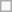<table class=wikitable>
<tr>
<td> </td>
</tr>
</table>
